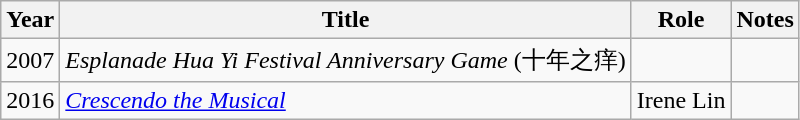<table class="wikitable sortable">
<tr>
<th>Year</th>
<th>Title</th>
<th>Role</th>
<th class="unsortable">Notes</th>
</tr>
<tr>
<td>2007</td>
<td><em>Esplanade Hua Yi Festival Anniversary Game</em> (十年之痒)</td>
<td></td>
<td></td>
</tr>
<tr>
<td>2016</td>
<td><em><a href='#'>Crescendo the Musical</a></em></td>
<td>Irene Lin</td>
<td></td>
</tr>
</table>
